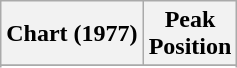<table class="wikitable sortable">
<tr>
<th>Chart (1977)</th>
<th>Peak<br>Position</th>
</tr>
<tr>
</tr>
<tr>
</tr>
</table>
